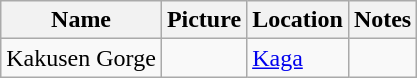<table class="wikitable">
<tr>
<th>Name</th>
<th>Picture</th>
<th>Location</th>
<th>Notes</th>
</tr>
<tr>
<td>Kakusen Gorge</td>
<td></td>
<td><a href='#'>Kaga</a></td>
<td></td>
</tr>
</table>
